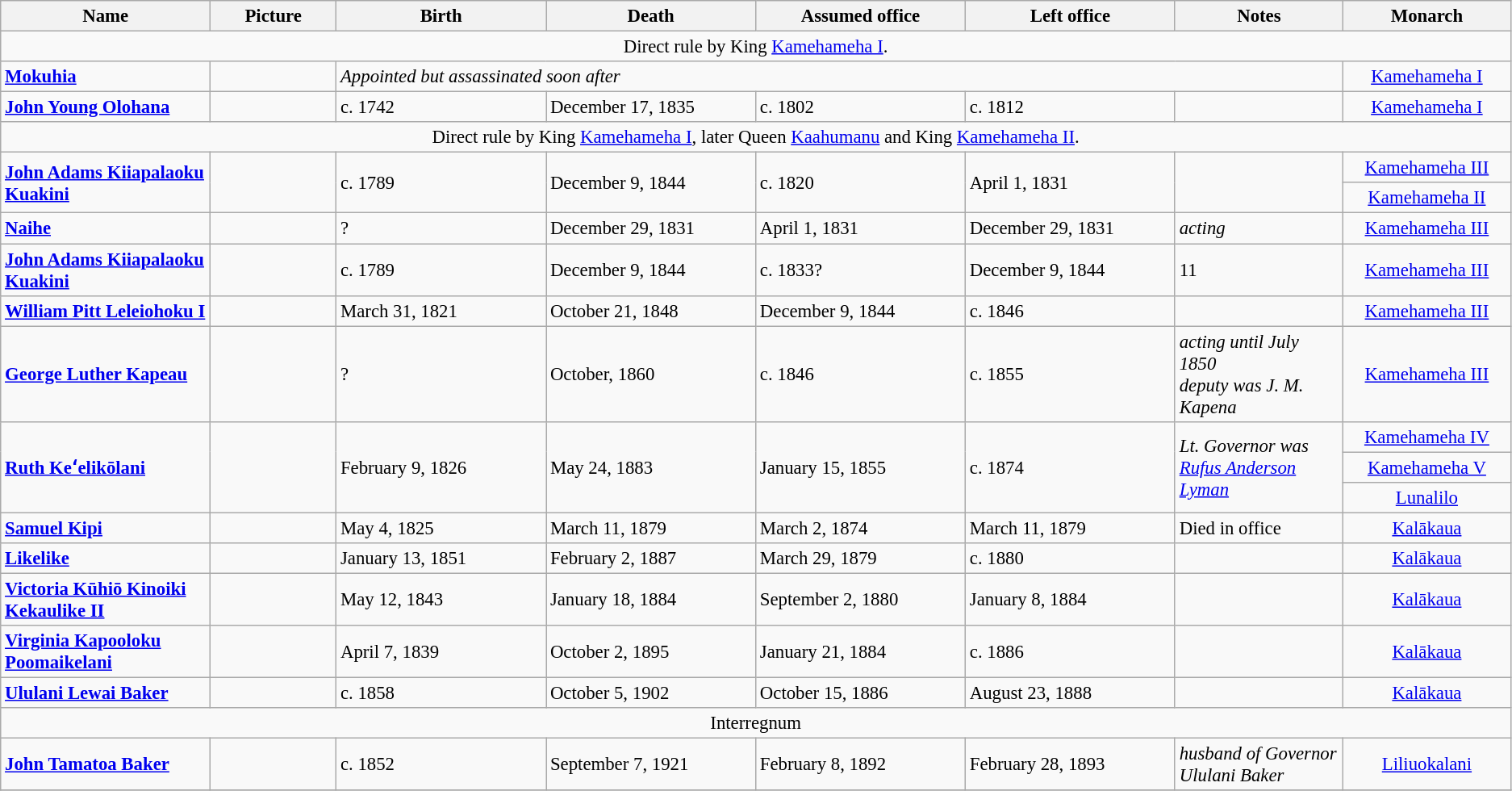<table class="wikitable" style="font-size: 95%;">
<tr>
<th width = 10%>Name</th>
<th class="unsortable" width = 6%>Picture</th>
<th class="unsortable" width = 10%>Birth</th>
<th class="unsortable" width = 10%>Death</th>
<th class="unsortable" width = 10%>Assumed office</th>
<th class="unsortable" width = 10%>Left office</th>
<th class="unsortable" width = 8%>Notes</th>
<th class="unsortable" width = 8%>Monarch</th>
</tr>
<tr>
<td colspan=8 align=center>Direct rule by King <a href='#'>Kamehameha I</a>.</td>
</tr>
<tr>
<td><strong><a href='#'>Mokuhia</a></strong></td>
<td></td>
<td colspan=5><em>Appointed but assassinated soon after</em></td>
<td rowspan=1 align=center><a href='#'>Kamehameha I</a></td>
</tr>
<tr>
<td><strong><a href='#'>John Young Olohana</a></strong></td>
<td></td>
<td>c. 1742</td>
<td>December 17, 1835</td>
<td>c. 1802</td>
<td>c. 1812</td>
<td></td>
<td rowspan=1 align=center><a href='#'>Kamehameha I</a></td>
</tr>
<tr>
<td colspan=8 align=center>Direct rule by King <a href='#'>Kamehameha I</a>, later Queen <a href='#'>Kaahumanu</a> and King <a href='#'>Kamehameha II</a>.</td>
</tr>
<tr>
<td rowspan=2><strong><a href='#'>John Adams Kiiapalaoku Kuakini</a></strong></td>
<td rowspan=2></td>
<td rowspan=2>c. 1789</td>
<td rowspan=2>December 9, 1844</td>
<td rowspan=2>c. 1820</td>
<td rowspan=2>April 1, 1831</td>
<td rowspan=2></td>
<td rowspan=1 align=center><a href='#'>Kamehameha III</a></td>
</tr>
<tr>
<td rowspan=1 align=center><a href='#'>Kamehameha II</a></td>
</tr>
<tr>
<td><strong><a href='#'>Naihe</a></strong></td>
<td></td>
<td>?</td>
<td>December 29, 1831</td>
<td>April 1, 1831</td>
<td>December 29, 1831</td>
<td><em>acting</em></td>
<td rowspan=1 align=center><a href='#'>Kamehameha III</a></td>
</tr>
<tr>
<td><strong><a href='#'>John Adams Kiiapalaoku Kuakini</a></strong></td>
<td></td>
<td>c. 1789</td>
<td>December 9, 1844</td>
<td>c. 1833?</td>
<td>December 9, 1844</td>
<td>11</td>
<td rowspan=1 align=center><a href='#'>Kamehameha III</a></td>
</tr>
<tr>
<td><strong><a href='#'>William Pitt Leleiohoku I</a></strong></td>
<td></td>
<td>March 31, 1821</td>
<td>October 21, 1848</td>
<td>December 9, 1844</td>
<td>c. 1846</td>
<td></td>
<td rowspan=1 align=center><a href='#'>Kamehameha III</a></td>
</tr>
<tr>
<td><strong><a href='#'>George Luther Kapeau</a></strong></td>
<td></td>
<td>?</td>
<td>October, 1860</td>
<td>c. 1846</td>
<td>c. 1855</td>
<td><em>acting until July 1850</em><br><em>deputy was J. M. Kapena</em></td>
<td rowspan=1 align=center><a href='#'>Kamehameha III</a></td>
</tr>
<tr>
<td rowspan=3><strong><a href='#'>Ruth Keʻelikōlani</a></strong></td>
<td rowspan=3></td>
<td rowspan=3>February 9, 1826</td>
<td rowspan=3>May 24, 1883</td>
<td rowspan=3>January 15, 1855</td>
<td rowspan=3>c. 1874</td>
<td rowspan=3><em>Lt. Governor was <a href='#'>Rufus Anderson Lyman</a></em></td>
<td rowspan=1 align=center><a href='#'>Kamehameha IV</a></td>
</tr>
<tr>
<td rowspan=1 align=center><a href='#'>Kamehameha V</a></td>
</tr>
<tr>
<td rowspan=1 align=center><a href='#'>Lunalilo</a></td>
</tr>
<tr>
<td><strong><a href='#'>Samuel Kipi</a></strong></td>
<td></td>
<td>May 4, 1825</td>
<td>March 11, 1879</td>
<td>March 2, 1874</td>
<td>March 11, 1879</td>
<td>Died in office</td>
<td rowspan=1 align=center><a href='#'>Kalākaua</a></td>
</tr>
<tr>
<td><strong><a href='#'>Likelike</a></strong></td>
<td></td>
<td>January 13, 1851</td>
<td>February 2, 1887</td>
<td>March 29, 1879</td>
<td>c. 1880</td>
<td></td>
<td rowspan=1 align=center><a href='#'>Kalākaua</a></td>
</tr>
<tr>
<td><strong><a href='#'>Victoria Kūhiō Kinoiki Kekaulike II</a></strong></td>
<td></td>
<td>May 12, 1843</td>
<td>January 18, 1884</td>
<td>September 2, 1880</td>
<td>January 8, 1884</td>
<td></td>
<td rowspan=1 align=center><a href='#'>Kalākaua</a></td>
</tr>
<tr>
<td><strong><a href='#'>Virginia Kapooloku Poomaikelani</a></strong></td>
<td></td>
<td>April 7, 1839</td>
<td>October 2, 1895</td>
<td>January 21, 1884</td>
<td>c. 1886</td>
<td></td>
<td rowspan=1 align=center><a href='#'>Kalākaua</a></td>
</tr>
<tr>
<td><strong><a href='#'>Ululani Lewai Baker</a></strong></td>
<td></td>
<td>c. 1858</td>
<td>October 5, 1902</td>
<td>October 15, 1886</td>
<td>August 23, 1888</td>
<td></td>
<td rowspan=1 align=center><a href='#'>Kalākaua</a></td>
</tr>
<tr>
<td colspan=8 align=center>Interregnum</td>
</tr>
<tr>
<td><strong><a href='#'>John Tamatoa Baker</a></strong></td>
<td></td>
<td>c. 1852</td>
<td>September 7, 1921</td>
<td>February 8, 1892</td>
<td>February 28, 1893</td>
<td><em>husband of Governor Ululani Baker</em></td>
<td rowspan=1 align=center><a href='#'>Liliuokalani</a></td>
</tr>
<tr>
</tr>
</table>
